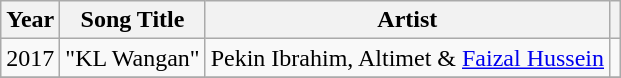<table class="wikitable">
<tr>
<th>Year</th>
<th>Song Title</th>
<th>Artist</th>
<th></th>
</tr>
<tr>
<td>2017</td>
<td>"KL Wangan"</td>
<td>Pekin Ibrahim, Altimet & <a href='#'>Faizal Hussein</a></td>
<td></td>
</tr>
<tr>
</tr>
</table>
